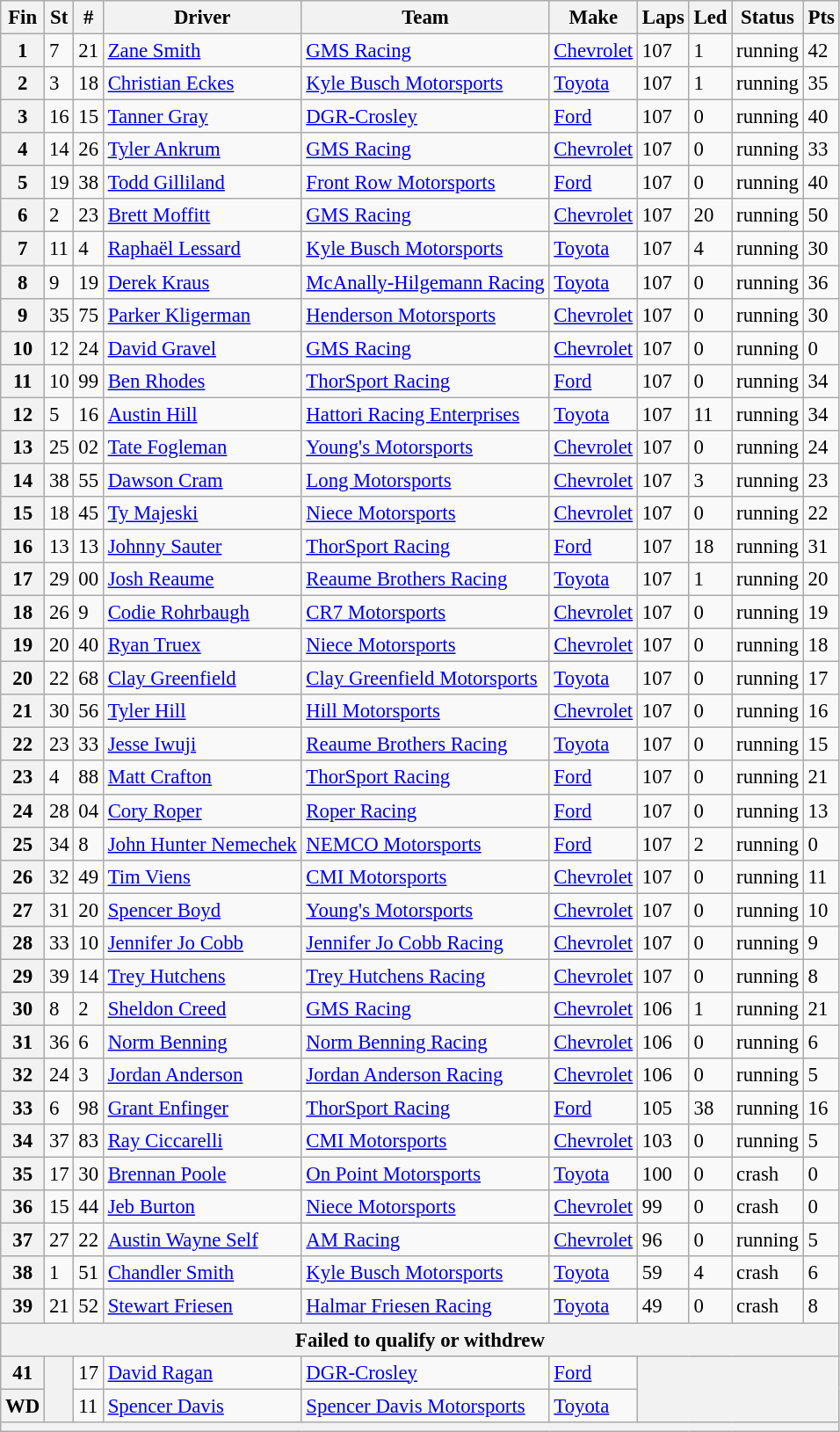<table class="wikitable" style="font-size:95%">
<tr>
<th>Fin</th>
<th>St</th>
<th>#</th>
<th>Driver</th>
<th>Team</th>
<th>Make</th>
<th>Laps</th>
<th>Led</th>
<th>Status</th>
<th>Pts</th>
</tr>
<tr>
<th>1</th>
<td>7</td>
<td>21</td>
<td><a href='#'>Zane Smith</a></td>
<td><a href='#'>GMS Racing</a></td>
<td><a href='#'>Chevrolet</a></td>
<td>107</td>
<td>1</td>
<td>running</td>
<td>42</td>
</tr>
<tr>
<th>2</th>
<td>3</td>
<td>18</td>
<td><a href='#'>Christian Eckes</a></td>
<td><a href='#'>Kyle Busch Motorsports</a></td>
<td><a href='#'>Toyota</a></td>
<td>107</td>
<td>1</td>
<td>running</td>
<td>35</td>
</tr>
<tr>
<th>3</th>
<td>16</td>
<td>15</td>
<td><a href='#'>Tanner Gray</a></td>
<td><a href='#'>DGR-Crosley</a></td>
<td><a href='#'>Ford</a></td>
<td>107</td>
<td>0</td>
<td>running</td>
<td>40</td>
</tr>
<tr>
<th>4</th>
<td>14</td>
<td>26</td>
<td><a href='#'>Tyler Ankrum</a></td>
<td><a href='#'>GMS Racing</a></td>
<td><a href='#'>Chevrolet</a></td>
<td>107</td>
<td>0</td>
<td>running</td>
<td>33</td>
</tr>
<tr>
<th>5</th>
<td>19</td>
<td>38</td>
<td><a href='#'>Todd Gilliland</a></td>
<td><a href='#'>Front Row Motorsports</a></td>
<td><a href='#'>Ford</a></td>
<td>107</td>
<td>0</td>
<td>running</td>
<td>40</td>
</tr>
<tr>
<th>6</th>
<td>2</td>
<td>23</td>
<td><a href='#'>Brett Moffitt</a></td>
<td><a href='#'>GMS Racing</a></td>
<td><a href='#'>Chevrolet</a></td>
<td>107</td>
<td>20</td>
<td>running</td>
<td>50</td>
</tr>
<tr>
<th>7</th>
<td>11</td>
<td>4</td>
<td><a href='#'>Raphaël Lessard</a></td>
<td><a href='#'>Kyle Busch Motorsports</a></td>
<td><a href='#'>Toyota</a></td>
<td>107</td>
<td>4</td>
<td>running</td>
<td>30</td>
</tr>
<tr>
<th>8</th>
<td>9</td>
<td>19</td>
<td><a href='#'>Derek Kraus</a></td>
<td><a href='#'>McAnally-Hilgemann Racing</a></td>
<td><a href='#'>Toyota</a></td>
<td>107</td>
<td>0</td>
<td>running</td>
<td>36</td>
</tr>
<tr>
<th>9</th>
<td>35</td>
<td>75</td>
<td><a href='#'>Parker Kligerman</a></td>
<td><a href='#'>Henderson Motorsports</a></td>
<td><a href='#'>Chevrolet</a></td>
<td>107</td>
<td>0</td>
<td>running</td>
<td>30</td>
</tr>
<tr>
<th>10</th>
<td>12</td>
<td>24</td>
<td><a href='#'>David Gravel</a></td>
<td><a href='#'>GMS Racing</a></td>
<td><a href='#'>Chevrolet</a></td>
<td>107</td>
<td>0</td>
<td>running</td>
<td>0</td>
</tr>
<tr>
<th>11</th>
<td>10</td>
<td>99</td>
<td><a href='#'>Ben Rhodes</a></td>
<td><a href='#'>ThorSport Racing</a></td>
<td><a href='#'>Ford</a></td>
<td>107</td>
<td>0</td>
<td>running</td>
<td>34</td>
</tr>
<tr>
<th>12</th>
<td>5</td>
<td>16</td>
<td><a href='#'>Austin Hill</a></td>
<td><a href='#'>Hattori Racing Enterprises</a></td>
<td><a href='#'>Toyota</a></td>
<td>107</td>
<td>11</td>
<td>running</td>
<td>34</td>
</tr>
<tr>
<th>13</th>
<td>25</td>
<td>02</td>
<td><a href='#'>Tate Fogleman</a></td>
<td><a href='#'>Young's Motorsports</a></td>
<td><a href='#'>Chevrolet</a></td>
<td>107</td>
<td>0</td>
<td>running</td>
<td>24</td>
</tr>
<tr>
<th>14</th>
<td>38</td>
<td>55</td>
<td><a href='#'>Dawson Cram</a></td>
<td><a href='#'>Long Motorsports</a></td>
<td><a href='#'>Chevrolet</a></td>
<td>107</td>
<td>3</td>
<td>running</td>
<td>23</td>
</tr>
<tr>
<th>15</th>
<td>18</td>
<td>45</td>
<td><a href='#'>Ty Majeski</a></td>
<td><a href='#'>Niece Motorsports</a></td>
<td><a href='#'>Chevrolet</a></td>
<td>107</td>
<td>0</td>
<td>running</td>
<td>22</td>
</tr>
<tr>
<th>16</th>
<td>13</td>
<td>13</td>
<td><a href='#'>Johnny Sauter</a></td>
<td><a href='#'>ThorSport Racing</a></td>
<td><a href='#'>Ford</a></td>
<td>107</td>
<td>18</td>
<td>running</td>
<td>31</td>
</tr>
<tr>
<th>17</th>
<td>29</td>
<td>00</td>
<td><a href='#'>Josh Reaume</a></td>
<td><a href='#'>Reaume Brothers Racing</a></td>
<td><a href='#'>Toyota</a></td>
<td>107</td>
<td>1</td>
<td>running</td>
<td>20</td>
</tr>
<tr>
<th>18</th>
<td>26</td>
<td>9</td>
<td><a href='#'>Codie Rohrbaugh</a></td>
<td><a href='#'>CR7 Motorsports</a></td>
<td><a href='#'>Chevrolet</a></td>
<td>107</td>
<td>0</td>
<td>running</td>
<td>19</td>
</tr>
<tr>
<th>19</th>
<td>20</td>
<td>40</td>
<td><a href='#'>Ryan Truex</a></td>
<td><a href='#'>Niece Motorsports</a></td>
<td><a href='#'>Chevrolet</a></td>
<td>107</td>
<td>0</td>
<td>running</td>
<td>18</td>
</tr>
<tr>
<th>20</th>
<td>22</td>
<td>68</td>
<td><a href='#'>Clay Greenfield</a></td>
<td><a href='#'>Clay Greenfield Motorsports</a></td>
<td><a href='#'>Toyota</a></td>
<td>107</td>
<td>0</td>
<td>running</td>
<td>17</td>
</tr>
<tr>
<th>21</th>
<td>30</td>
<td>56</td>
<td><a href='#'>Tyler Hill</a></td>
<td><a href='#'>Hill Motorsports</a></td>
<td><a href='#'>Chevrolet</a></td>
<td>107</td>
<td>0</td>
<td>running</td>
<td>16</td>
</tr>
<tr>
<th>22</th>
<td>23</td>
<td>33</td>
<td><a href='#'>Jesse Iwuji</a></td>
<td><a href='#'>Reaume Brothers Racing</a></td>
<td><a href='#'>Toyota</a></td>
<td>107</td>
<td>0</td>
<td>running</td>
<td>15</td>
</tr>
<tr>
<th>23</th>
<td>4</td>
<td>88</td>
<td><a href='#'>Matt Crafton</a></td>
<td><a href='#'>ThorSport Racing</a></td>
<td><a href='#'>Ford</a></td>
<td>107</td>
<td>0</td>
<td>running</td>
<td>21</td>
</tr>
<tr>
<th>24</th>
<td>28</td>
<td>04</td>
<td><a href='#'>Cory Roper</a></td>
<td><a href='#'>Roper Racing</a></td>
<td><a href='#'>Ford</a></td>
<td>107</td>
<td>0</td>
<td>running</td>
<td>13</td>
</tr>
<tr>
<th>25</th>
<td>34</td>
<td>8</td>
<td><a href='#'>John Hunter Nemechek</a></td>
<td><a href='#'>NEMCO Motorsports</a></td>
<td><a href='#'>Ford</a></td>
<td>107</td>
<td>2</td>
<td>running</td>
<td>0</td>
</tr>
<tr>
<th>26</th>
<td>32</td>
<td>49</td>
<td><a href='#'>Tim Viens</a></td>
<td><a href='#'>CMI Motorsports</a></td>
<td><a href='#'>Chevrolet</a></td>
<td>107</td>
<td>0</td>
<td>running</td>
<td>11</td>
</tr>
<tr>
<th>27</th>
<td>31</td>
<td>20</td>
<td><a href='#'>Spencer Boyd</a></td>
<td><a href='#'>Young's Motorsports</a></td>
<td><a href='#'>Chevrolet</a></td>
<td>107</td>
<td>0</td>
<td>running</td>
<td>10</td>
</tr>
<tr>
<th>28</th>
<td>33</td>
<td>10</td>
<td><a href='#'>Jennifer Jo Cobb</a></td>
<td><a href='#'>Jennifer Jo Cobb Racing</a></td>
<td><a href='#'>Chevrolet</a></td>
<td>107</td>
<td>0</td>
<td>running</td>
<td>9</td>
</tr>
<tr>
<th>29</th>
<td>39</td>
<td>14</td>
<td><a href='#'>Trey Hutchens</a></td>
<td><a href='#'>Trey Hutchens Racing</a></td>
<td><a href='#'>Chevrolet</a></td>
<td>107</td>
<td>0</td>
<td>running</td>
<td>8</td>
</tr>
<tr>
<th>30</th>
<td>8</td>
<td>2</td>
<td><a href='#'>Sheldon Creed</a></td>
<td><a href='#'>GMS Racing</a></td>
<td><a href='#'>Chevrolet</a></td>
<td>106</td>
<td>1</td>
<td>running</td>
<td>21</td>
</tr>
<tr>
<th>31</th>
<td>36</td>
<td>6</td>
<td><a href='#'>Norm Benning</a></td>
<td><a href='#'>Norm Benning Racing</a></td>
<td><a href='#'>Chevrolet</a></td>
<td>106</td>
<td>0</td>
<td>running</td>
<td>6</td>
</tr>
<tr>
<th>32</th>
<td>24</td>
<td>3</td>
<td><a href='#'>Jordan Anderson</a></td>
<td><a href='#'>Jordan Anderson Racing</a></td>
<td><a href='#'>Chevrolet</a></td>
<td>106</td>
<td>0</td>
<td>running</td>
<td>5</td>
</tr>
<tr>
<th>33</th>
<td>6</td>
<td>98</td>
<td><a href='#'>Grant Enfinger</a></td>
<td><a href='#'>ThorSport Racing</a></td>
<td><a href='#'>Ford</a></td>
<td>105</td>
<td>38</td>
<td>running</td>
<td>16</td>
</tr>
<tr>
<th>34</th>
<td>37</td>
<td>83</td>
<td><a href='#'>Ray Ciccarelli</a></td>
<td><a href='#'>CMI Motorsports</a></td>
<td><a href='#'>Chevrolet</a></td>
<td>103</td>
<td>0</td>
<td>running</td>
<td>5</td>
</tr>
<tr>
<th>35</th>
<td>17</td>
<td>30</td>
<td><a href='#'>Brennan Poole</a></td>
<td><a href='#'>On Point Motorsports</a></td>
<td><a href='#'>Toyota</a></td>
<td>100</td>
<td>0</td>
<td>crash</td>
<td>0</td>
</tr>
<tr>
<th>36</th>
<td>15</td>
<td>44</td>
<td><a href='#'>Jeb Burton</a></td>
<td><a href='#'>Niece Motorsports</a></td>
<td><a href='#'>Chevrolet</a></td>
<td>99</td>
<td>0</td>
<td>crash</td>
<td>0</td>
</tr>
<tr>
<th>37</th>
<td>27</td>
<td>22</td>
<td><a href='#'>Austin Wayne Self</a></td>
<td><a href='#'>AM Racing</a></td>
<td><a href='#'>Chevrolet</a></td>
<td>96</td>
<td>0</td>
<td>running</td>
<td>5</td>
</tr>
<tr>
<th>38</th>
<td>1</td>
<td>51</td>
<td><a href='#'>Chandler Smith</a></td>
<td><a href='#'>Kyle Busch Motorsports</a></td>
<td><a href='#'>Toyota</a></td>
<td>59</td>
<td>4</td>
<td>crash</td>
<td>6</td>
</tr>
<tr>
<th>39</th>
<td>21</td>
<td>52</td>
<td><a href='#'>Stewart Friesen</a></td>
<td><a href='#'>Halmar Friesen Racing</a></td>
<td><a href='#'>Toyota</a></td>
<td>49</td>
<td>0</td>
<td>crash</td>
<td>8</td>
</tr>
<tr>
<th colspan="10">Failed to qualify or withdrew</th>
</tr>
<tr>
<th>41</th>
<th rowspan="2"></th>
<td>17</td>
<td><a href='#'>David Ragan</a></td>
<td><a href='#'>DGR-Crosley</a></td>
<td><a href='#'>Ford</a></td>
<th colspan="4" rowspan="2"></th>
</tr>
<tr>
<th>WD</th>
<td>11</td>
<td><a href='#'>Spencer Davis</a></td>
<td><a href='#'>Spencer Davis Motorsports</a></td>
<td><a href='#'>Toyota</a></td>
</tr>
<tr>
<th colspan="10"></th>
</tr>
</table>
